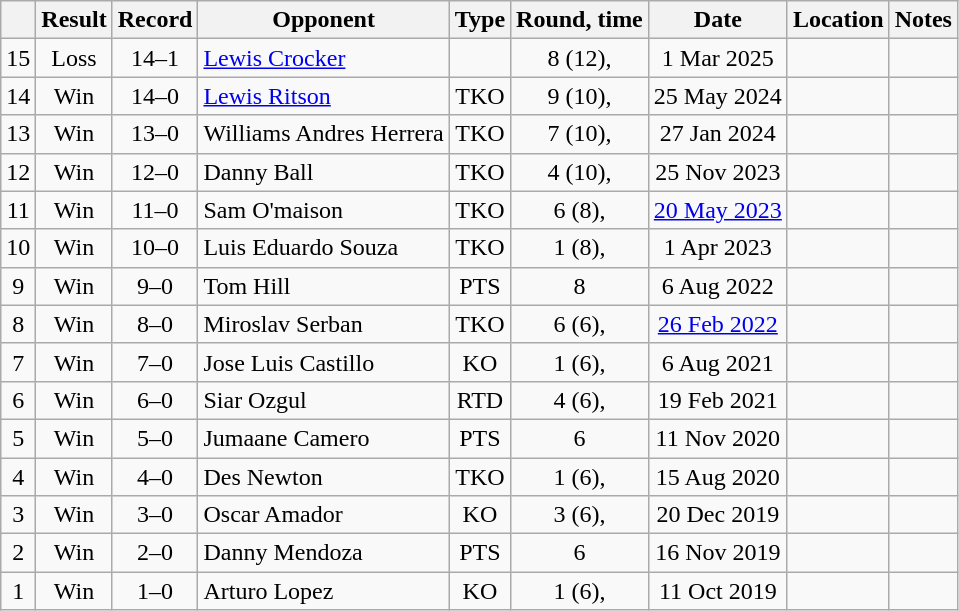<table class="wikitable" style="text-align:center">
<tr>
<th></th>
<th>Result</th>
<th>Record</th>
<th>Opponent</th>
<th>Type</th>
<th>Round, time</th>
<th>Date</th>
<th>Location</th>
<th>Notes</th>
</tr>
<tr>
<td>15</td>
<td>Loss</td>
<td>14–1</td>
<td style="text-align:left;"><a href='#'>Lewis Crocker</a></td>
<td></td>
<td>8 (12), </td>
<td>1 Mar 2025</td>
<td style="text-align:left;"></td>
<td style="text-align:left;"></td>
</tr>
<tr>
<td>14</td>
<td>Win</td>
<td>14–0</td>
<td style="text-align:left;"><a href='#'>Lewis Ritson</a></td>
<td>TKO</td>
<td>9 (10), </td>
<td>25 May 2024</td>
<td style="text-align:left;"></td>
<td></td>
</tr>
<tr>
<td>13</td>
<td>Win</td>
<td>13–0</td>
<td style="text-align:left;">Williams Andres Herrera</td>
<td>TKO</td>
<td>7 (10), </td>
<td>27 Jan 2024</td>
<td style="text-align:left;"></td>
<td></td>
</tr>
<tr>
<td>12</td>
<td>Win</td>
<td>12–0</td>
<td style="text-align:left;">Danny Ball</td>
<td>TKO</td>
<td>4 (10), </td>
<td>25 Nov 2023</td>
<td style="text-align:left;"></td>
<td></td>
</tr>
<tr>
<td>11</td>
<td>Win</td>
<td>11–0</td>
<td style="text-align:left;">Sam O'maison</td>
<td>TKO</td>
<td>6 (8), </td>
<td><a href='#'>20 May 2023</a></td>
<td style="text-align:left;"></td>
<td></td>
</tr>
<tr>
<td>10</td>
<td>Win</td>
<td>10–0</td>
<td style="text-align:left;">Luis Eduardo Souza</td>
<td>TKO</td>
<td>1 (8), </td>
<td>1 Apr 2023</td>
<td style="text-align:left;"></td>
<td></td>
</tr>
<tr>
<td>9</td>
<td>Win</td>
<td>9–0</td>
<td style="text-align:left;">Tom Hill</td>
<td>PTS</td>
<td>8</td>
<td>6 Aug 2022</td>
<td style="text-align:left;"></td>
<td></td>
</tr>
<tr>
<td>8</td>
<td>Win</td>
<td>8–0</td>
<td style="text-align:left;">Miroslav Serban</td>
<td>TKO</td>
<td>6 (6), </td>
<td><a href='#'>26 Feb 2022</a></td>
<td style="text-align:left;"></td>
<td></td>
</tr>
<tr>
<td>7</td>
<td>Win</td>
<td>7–0</td>
<td style="text-align:left;">Jose Luis Castillo</td>
<td>KO</td>
<td>1 (6), </td>
<td>6 Aug 2021</td>
<td style="text-align:left;"></td>
<td></td>
</tr>
<tr>
<td>6</td>
<td>Win</td>
<td>6–0</td>
<td style="text-align:left;">Siar Ozgul</td>
<td>RTD</td>
<td>4 (6), </td>
<td>19 Feb 2021</td>
<td style="text-align:left;"></td>
<td></td>
</tr>
<tr>
<td>5</td>
<td>Win</td>
<td>5–0</td>
<td style="text-align:left;">Jumaane Camero</td>
<td>PTS</td>
<td>6</td>
<td>11 Nov 2020</td>
<td style="text-align:left;"></td>
<td></td>
</tr>
<tr>
<td>4</td>
<td>Win</td>
<td>4–0</td>
<td style="text-align:left;">Des Newton</td>
<td>TKO</td>
<td>1 (6), </td>
<td>15 Aug 2020</td>
<td style="text-align:left;"></td>
<td></td>
</tr>
<tr>
<td>3</td>
<td>Win</td>
<td>3–0</td>
<td style="text-align:left;">Oscar Amador</td>
<td>KO</td>
<td>3 (6), </td>
<td>20 Dec 2019</td>
<td style="text-align:left;"></td>
<td></td>
</tr>
<tr>
<td>2</td>
<td>Win</td>
<td>2–0</td>
<td style="text-align:left;">Danny Mendoza</td>
<td>PTS</td>
<td>6</td>
<td>16 Nov 2019</td>
<td style="text-align:left;"></td>
<td></td>
</tr>
<tr>
<td>1</td>
<td>Win</td>
<td>1–0</td>
<td style="text-align:left;">Arturo Lopez</td>
<td>KO</td>
<td>1 (6), </td>
<td>11 Oct 2019</td>
<td style="text-align:left;"></td>
<td></td>
</tr>
</table>
